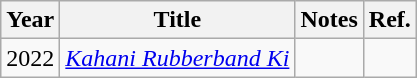<table class="wikitable">
<tr>
<th>Year</th>
<th>Title</th>
<th>Notes</th>
<th>Ref.</th>
</tr>
<tr>
<td>2022</td>
<td><em><a href='#'>Kahani Rubberband Ki</a></em></td>
<td></td>
<td></td>
</tr>
</table>
